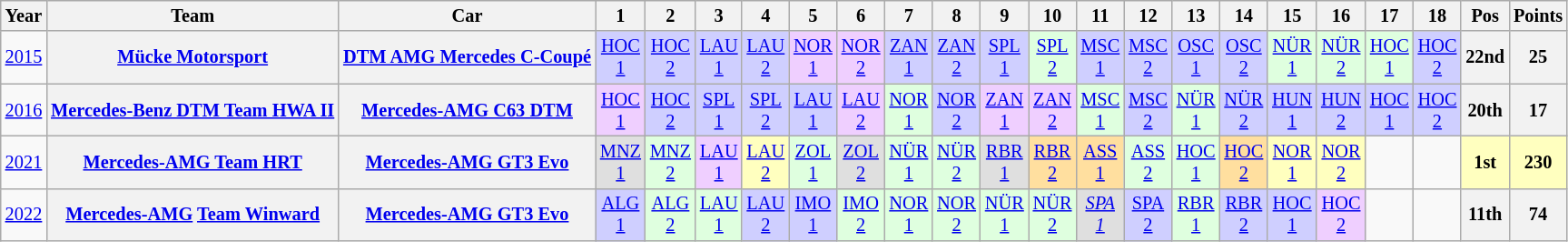<table class="wikitable" style="text-align:center; font-size:85%">
<tr>
<th>Year</th>
<th>Team</th>
<th>Car</th>
<th>1</th>
<th>2</th>
<th>3</th>
<th>4</th>
<th>5</th>
<th>6</th>
<th>7</th>
<th>8</th>
<th>9</th>
<th>10</th>
<th>11</th>
<th>12</th>
<th>13</th>
<th>14</th>
<th>15</th>
<th>16</th>
<th>17</th>
<th>18</th>
<th>Pos</th>
<th>Points</th>
</tr>
<tr>
<td><a href='#'>2015</a></td>
<th><a href='#'>Mücke Motorsport</a></th>
<th><a href='#'>DTM AMG Mercedes C-Coupé</a></th>
<td style="background:#CFCFFF;"><a href='#'>HOC<br>1</a><br></td>
<td style="background:#CFCFFF;"><a href='#'>HOC<br>2</a><br></td>
<td style="background:#CFCFFF;"><a href='#'>LAU<br>1</a><br></td>
<td style="background:#CFCFFF;"><a href='#'>LAU<br>2</a><br></td>
<td style="background:#EFCFFF;"><a href='#'>NOR<br>1</a><br></td>
<td style="background:#EFCFFF;"><a href='#'>NOR<br>2</a><br></td>
<td style="background:#CFCFFF;"><a href='#'>ZAN<br>1</a><br></td>
<td style="background:#CFCFFF;"><a href='#'>ZAN<br>2</a><br></td>
<td style="background:#CFCFFF;"><a href='#'>SPL<br>1</a><br></td>
<td style="background:#DFFFDF;"><a href='#'>SPL<br>2</a><br></td>
<td style="background:#CFCFFF;"><a href='#'>MSC<br>1</a><br></td>
<td style="background:#CFCFFF;"><a href='#'>MSC<br>2</a><br></td>
<td style="background:#CFCFFF;"><a href='#'>OSC<br>1</a><br></td>
<td style="background:#CFCFFF;"><a href='#'>OSC<br>2</a><br></td>
<td style="background:#DFFFDF;"><a href='#'>NÜR<br>1</a><br></td>
<td style="background:#DFFFDF;"><a href='#'>NÜR<br>2</a><br></td>
<td style="background:#DFFFDF;"><a href='#'>HOC<br>1</a><br></td>
<td style="background:#CFCFFF;"><a href='#'>HOC<br>2</a><br></td>
<th>22nd</th>
<th>25</th>
</tr>
<tr>
<td><a href='#'>2016</a></td>
<th><a href='#'>Mercedes-Benz DTM Team HWA II</a></th>
<th><a href='#'>Mercedes-AMG C63 DTM</a></th>
<td style="background:#EFCFFF;"><a href='#'>HOC<br>1</a><br></td>
<td style="background:#CFCFFF;"><a href='#'>HOC<br>2</a><br></td>
<td style="background:#CFCFFF;"><a href='#'>SPL<br>1</a><br></td>
<td style="background:#CFCFFF;"><a href='#'>SPL<br>2</a><br></td>
<td style="background:#CFCFFF;"><a href='#'>LAU<br>1</a><br></td>
<td style="background:#EFCFFF;"><a href='#'>LAU<br>2</a><br></td>
<td style="background:#DFFFDF;"><a href='#'>NOR<br>1</a><br></td>
<td style="background:#CFCFFF;"><a href='#'>NOR<br>2</a><br></td>
<td style="background:#EFCFFF;"><a href='#'>ZAN<br>1</a><br></td>
<td style="background:#EFCFFF;"><a href='#'>ZAN<br>2</a><br></td>
<td style="background:#DFFFDF;"><a href='#'>MSC<br>1</a><br></td>
<td style="background:#CFCFFF;"><a href='#'>MSC<br>2</a><br></td>
<td style="background:#DFFFDF;"><a href='#'>NÜR<br>1</a><br></td>
<td style="background:#CFCFFF;"><a href='#'>NÜR<br>2</a><br></td>
<td style="background:#CFCFFF;"><a href='#'>HUN<br>1</a><br></td>
<td style="background:#CFCFFF;"><a href='#'>HUN<br>2</a><br></td>
<td style="background:#CFCFFF;"><a href='#'>HOC<br>1</a><br></td>
<td style="background:#CFCFFF;"><a href='#'>HOC<br>2</a><br></td>
<th>20th</th>
<th>17</th>
</tr>
<tr>
<td><a href='#'>2021</a></td>
<th><a href='#'>Mercedes-AMG Team HRT</a></th>
<th><a href='#'>Mercedes-AMG GT3 Evo</a></th>
<td style="background:#DFDFDF;"><a href='#'>MNZ<br>1</a><br></td>
<td style="background:#DFFFDF;"><a href='#'>MNZ<br>2</a><br></td>
<td style="background:#EFCFFF;"><a href='#'>LAU<br>1</a><br></td>
<td style="background:#FFFFBF;"><a href='#'>LAU<br>2</a><br></td>
<td style="background:#DFFFDF;"><a href='#'>ZOL<br>1</a><br></td>
<td style="background:#DFDFDF;"><a href='#'>ZOL<br>2</a><br></td>
<td style="background:#DFFFDF;"><a href='#'>NÜR<br>1</a><br></td>
<td style="background:#DFFFDF;"><a href='#'>NÜR<br>2</a><br></td>
<td style="background:#DFDFDF;"><a href='#'>RBR<br>1</a><br></td>
<td style="background:#FFDF9F;"><a href='#'>RBR<br>2</a><br></td>
<td style="background:#FFDF9F;"><a href='#'>ASS<br>1</a><br></td>
<td style="background:#DFFFDF;"><a href='#'>ASS<br>2</a><br></td>
<td style="background:#DFFFDF;"><a href='#'>HOC<br>1</a><br></td>
<td style="background:#FFDF9F;"><a href='#'>HOC<br>2</a><br></td>
<td style="background:#FFFFBF;"><a href='#'>NOR<br>1</a><br></td>
<td style="background:#FFFFBF;"><a href='#'>NOR<br>2</a><br></td>
<td></td>
<td></td>
<th style="background:#FFFFBF;">1st</th>
<th style="background:#FFFFBF;">230</th>
</tr>
<tr>
<td><a href='#'>2022</a></td>
<th><a href='#'>Mercedes-AMG</a> <a href='#'>Team Winward</a></th>
<th><a href='#'>Mercedes-AMG GT3 Evo</a></th>
<td style="background:#CFCFFF;"><a href='#'>ALG<br>1</a><br></td>
<td style="background:#DFFFDF;"><a href='#'>ALG<br>2</a><br></td>
<td style="background:#DFFFDF;"><a href='#'>LAU<br>1</a><br></td>
<td style="background:#CFCFFF;"><a href='#'>LAU<br>2</a><br></td>
<td style="background:#CFCFFF;"><a href='#'>IMO<br>1</a><br></td>
<td style="background:#DFFFDF;"><a href='#'>IMO<br>2</a><br></td>
<td style="background:#DFFFDF;"><a href='#'>NOR<br>1</a><br></td>
<td style="background:#DFFFDF;"><a href='#'>NOR<br>2</a><br></td>
<td style="background:#DFFFDF;"><a href='#'>NÜR<br>1</a><br></td>
<td style="background:#DFFFDF;"><a href='#'>NÜR<br>2</a><br></td>
<td style="background:#DFDFDF;"><em><a href='#'>SPA<br>1</a></em><br></td>
<td style="background:#CFCFFF;"><a href='#'>SPA<br>2</a><br></td>
<td style="background:#DFFFDF;"><a href='#'>RBR<br>1</a><br></td>
<td style="background:#CFCFFF;"><a href='#'>RBR<br>2</a><br></td>
<td style="background:#CFCFFF;"><a href='#'>HOC<br>1</a><br></td>
<td style="background:#EFCFFF;"><a href='#'>HOC<br>2</a><br></td>
<td></td>
<td></td>
<th>11th</th>
<th>74</th>
</tr>
</table>
